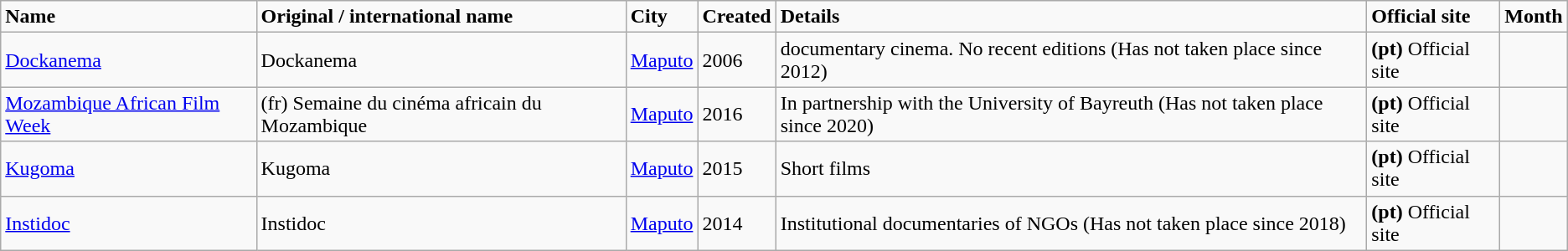<table class="wikitable">
<tr>
<td><strong>Name</strong></td>
<td><strong>Original / international name</strong></td>
<td><strong>City</strong></td>
<td><strong>Created</strong></td>
<td><strong>Details</strong></td>
<td><strong>Official site</strong></td>
<td><strong>Month</strong></td>
</tr>
<tr>
<td><a href='#'>Dockanema</a></td>
<td>Dockanema</td>
<td><a href='#'>Maputo</a></td>
<td>2006</td>
<td>documentary cinema. No recent editions (Has not taken place since 2012)</td>
<td><strong>(pt)</strong> Official site</td>
<td></td>
</tr>
<tr>
<td><a href='#'>Mozambique African Film Week</a></td>
<td>(fr) Semaine du cinéma africain du Mozambique</td>
<td><a href='#'>Maputo</a></td>
<td>2016</td>
<td>In partnership with the University of Bayreuth (Has not taken place since 2020)</td>
<td><strong>(pt)</strong> Official site</td>
<td></td>
</tr>
<tr>
<td><a href='#'>Kugoma</a></td>
<td>Kugoma</td>
<td><a href='#'>Maputo</a></td>
<td>2015</td>
<td>Short films</td>
<td><strong>(pt)</strong> Official site</td>
<td></td>
</tr>
<tr>
<td><a href='#'>Instidoc</a></td>
<td>Instidoc</td>
<td><a href='#'>Maputo</a></td>
<td>2014</td>
<td>Institutional documentaries of NGOs (Has not taken place since 2018)</td>
<td><strong>(pt)</strong> Official site</td>
<td></td>
</tr>
</table>
